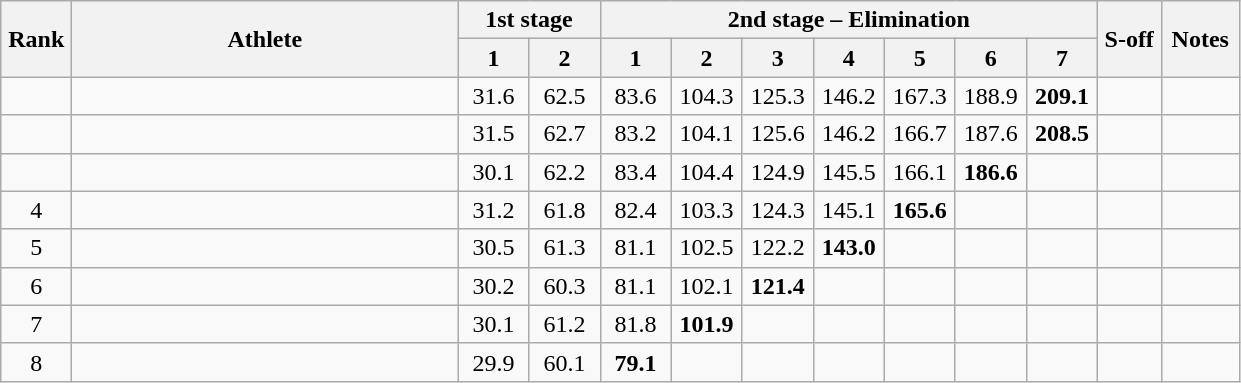<table class="wikitable" style="text-align:center">
<tr>
<th rowspan=2 width=40>Rank</th>
<th rowspan=2 width=250>Athlete</th>
<th colspan=2>1st stage</th>
<th colspan=7>2nd stage – Elimination</th>
<th rowspan=2 width=35>S-off</th>
<th rowspan=2 width=45>Notes</th>
</tr>
<tr>
<th width=40>1</th>
<th width=40>2</th>
<th width=40>1</th>
<th width=40>2</th>
<th width=40>3</th>
<th width=40>4</th>
<th width=40>5</th>
<th width=40>6</th>
<th width=40>7</th>
</tr>
<tr>
<td></td>
<td align=left></td>
<td>31.6</td>
<td>62.5</td>
<td>83.6</td>
<td>104.3</td>
<td>125.3</td>
<td>146.2</td>
<td>167.3</td>
<td>188.9</td>
<td><strong>209.1</strong></td>
<td></td>
<td></td>
</tr>
<tr>
<td></td>
<td align=left></td>
<td>31.5</td>
<td>62.7</td>
<td>83.2</td>
<td>104.1</td>
<td>125.6</td>
<td>146.2</td>
<td>166.7</td>
<td>187.6</td>
<td><strong>208.5</strong></td>
<td></td>
<td></td>
</tr>
<tr>
<td></td>
<td align=left></td>
<td>30.1</td>
<td>62.2</td>
<td>83.4</td>
<td>104.4</td>
<td>124.9</td>
<td>145.5</td>
<td>166.1</td>
<td><strong>186.6</strong></td>
<td></td>
<td></td>
<td></td>
</tr>
<tr>
<td>4</td>
<td align=left></td>
<td>31.2</td>
<td>61.8</td>
<td>82.4</td>
<td>103.3</td>
<td>124.3</td>
<td>145.1</td>
<td><strong>165.6</strong></td>
<td></td>
<td></td>
<td></td>
<td></td>
</tr>
<tr>
<td>5</td>
<td align=left></td>
<td>30.5</td>
<td>61.3</td>
<td>81.1</td>
<td>102.5</td>
<td>122.2</td>
<td><strong>143.0</strong></td>
<td></td>
<td></td>
<td></td>
<td></td>
<td></td>
</tr>
<tr>
<td>6</td>
<td align=left></td>
<td>30.2</td>
<td>60.3</td>
<td>81.1</td>
<td>102.1</td>
<td><strong>121.4</strong></td>
<td></td>
<td></td>
<td></td>
<td></td>
<td></td>
<td></td>
</tr>
<tr>
<td>7</td>
<td align=left></td>
<td>30.1</td>
<td>61.2</td>
<td>81.8</td>
<td><strong>101.9</strong></td>
<td></td>
<td></td>
<td></td>
<td></td>
<td></td>
<td></td>
<td></td>
</tr>
<tr>
<td>8</td>
<td align=left></td>
<td>29.9</td>
<td>60.1</td>
<td><strong>79.1</strong></td>
<td></td>
<td></td>
<td></td>
<td></td>
<td></td>
<td></td>
<td></td>
<td></td>
</tr>
</table>
